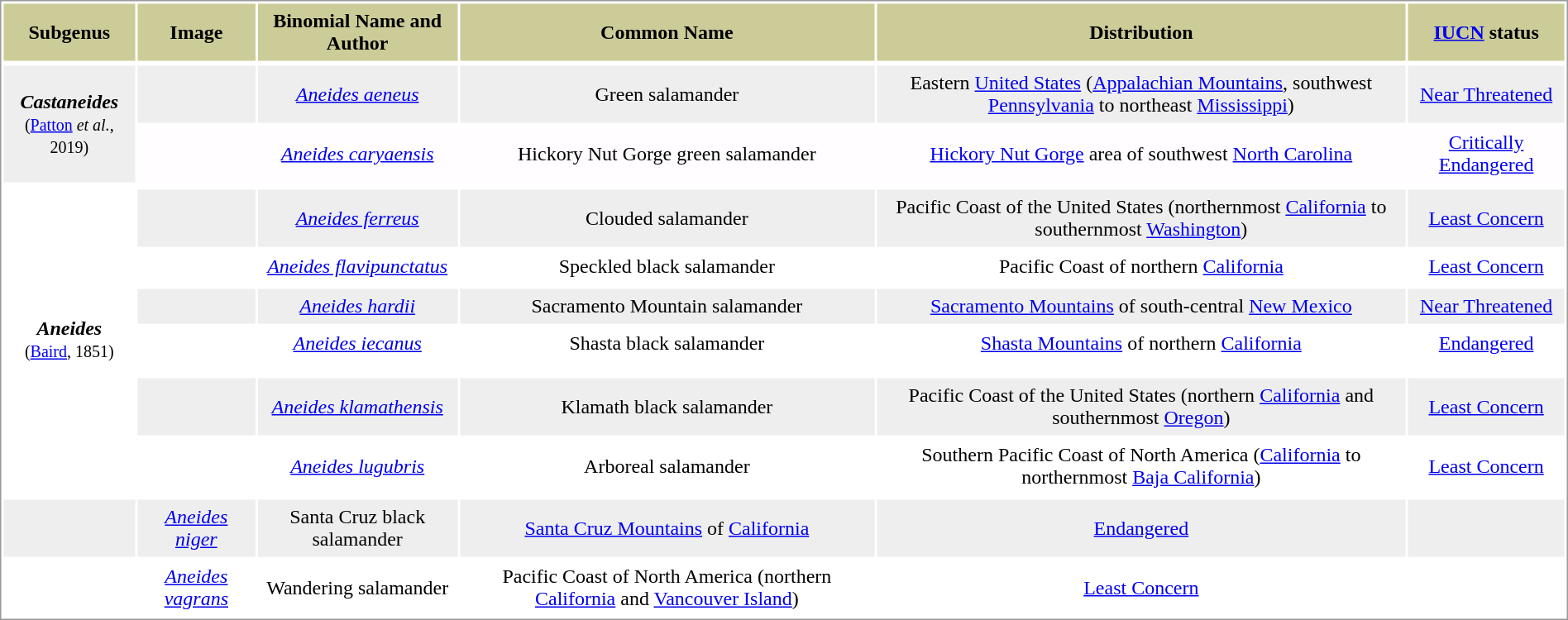<table cellpadding=5 style="text-align:center; border:1px solid #999999; ">
<tr style="background:#CCCC99; text-align: center; ">
<th><strong>Subgenus</strong></th>
<th>Image</th>
<th>Binomial Name and Author</th>
<th>Common Name</th>
<th>Distribution</th>
<th><a href='#'>IUCN</a> status</th>
</tr>
<tr>
</tr>
<tr style="background:#EEEEEE;">
<td rowspan="2"><strong><em>Castaneides</em></strong><br><small>(<a href='#'>Patton</a> <em>et al.</em>, 2019)</small></td>
<td></td>
<td><em><a href='#'>Aneides aeneus</a></em> <br> </td>
<td>Green salamander</td>
<td>Eastern <a href='#'>United States</a> (<a href='#'>Appalachian Mountains</a>, southwest <a href='#'>Pennsylvania</a> to northeast <a href='#'>Mississippi</a>)</td>
<td><a href='#'>Near Threatened</a></td>
</tr>
<tr style="background:#FFFDFF;">
<td></td>
<td><em><a href='#'>Aneides caryaensis</a></em> <br> </td>
<td>Hickory Nut Gorge green salamander</td>
<td><a href='#'>Hickory Nut Gorge</a> area of southwest <a href='#'>North Carolina</a></td>
<td><a href='#'>Critically Endangered</a></td>
</tr>
<tr>
<td rowspan="10"><strong><em>Aneides</em></strong><br><small>(<a href='#'>Baird</a>, 1851)</small></td>
</tr>
<tr>
</tr>
<tr style="background:#EEEEEE;">
<td></td>
<td><em><a href='#'>Aneides ferreus</a></em> <br> </td>
<td>Clouded salamander</td>
<td>Pacific Coast of the United States (northernmost <a href='#'>California</a> to southernmost <a href='#'>Washington</a>)</td>
<td><a href='#'>Least Concern</a></td>
</tr>
<tr>
<td></td>
<td><em><a href='#'>Aneides flavipunctatus</a></em> <br> </td>
<td>Speckled black salamander</td>
<td>Pacific Coast of northern <a href='#'>California</a></td>
<td><a href='#'>Least Concern</a></td>
</tr>
<tr>
</tr>
<tr style="background:#EEEEEE;">
<td></td>
<td><em><a href='#'>Aneides hardii</a></em> <br> </td>
<td>Sacramento Mountain salamander</td>
<td><a href='#'>Sacramento Mountains</a> of south-central <a href='#'>New Mexico</a></td>
<td><a href='#'>Near Threatened</a></td>
</tr>
<tr>
<td></td>
<td><em><a href='#'>Aneides iecanus</a></em> <br> </td>
<td>Shasta black salamander</td>
<td><a href='#'>Shasta Mountains</a> of northern <a href='#'>California</a></td>
<td><a href='#'>Endangered</a></td>
</tr>
<tr>
<td></td>
</tr>
<tr style="background:#EEEEEE;">
<td></td>
<td><em><a href='#'>Aneides klamathensis</a></em> <br> </td>
<td>Klamath black salamander</td>
<td>Pacific Coast of the United States (northern <a href='#'>California</a> and southernmost <a href='#'>Oregon</a>)</td>
<td><a href='#'>Least Concern</a></td>
</tr>
<tr>
<td></td>
<td><em><a href='#'>Aneides lugubris</a></em> <br> </td>
<td>Arboreal salamander</td>
<td>Southern Pacific Coast of North America (<a href='#'>California</a> to northernmost <a href='#'>Baja California</a>)</td>
<td><a href='#'>Least Concern</a></td>
</tr>
<tr>
</tr>
<tr style="background:#EEEEEE;">
<td></td>
<td><em><a href='#'>Aneides niger</a></em> <br> </td>
<td>Santa Cruz black salamander</td>
<td><a href='#'>Santa Cruz Mountains</a> of <a href='#'>California</a></td>
<td><a href='#'>Endangered</a></td>
<td></td>
</tr>
<tr>
<td></td>
<td><em><a href='#'>Aneides vagrans</a></em> <br> </td>
<td>Wandering salamander</td>
<td>Pacific Coast of North America (northern <a href='#'>California</a> and <a href='#'>Vancouver Island</a>)</td>
<td><a href='#'>Least Concern</a></td>
</tr>
</table>
